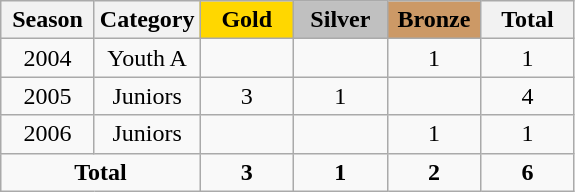<table class="wikitable" style="text-align:center;">
<tr>
<th width = "55">Season</th>
<th width = "55">Category</th>
<th width = "55" style="background: gold;">Gold</th>
<th width = "55" style="background: silver;">Silver</th>
<th width = "55" style="background: #cc9966;">Bronze</th>
<th width = "55">Total</th>
</tr>
<tr>
<td>2004</td>
<td>Youth A</td>
<td></td>
<td></td>
<td>1</td>
<td>1</td>
</tr>
<tr>
<td>2005</td>
<td>Juniors</td>
<td>3</td>
<td>1</td>
<td></td>
<td>4</td>
</tr>
<tr>
<td>2006</td>
<td>Juniors</td>
<td></td>
<td></td>
<td>1</td>
<td>1</td>
</tr>
<tr>
<td colspan=2><strong>Total</strong></td>
<td><strong>3</strong></td>
<td><strong>1</strong></td>
<td><strong>2</strong></td>
<td><strong>6</strong></td>
</tr>
</table>
